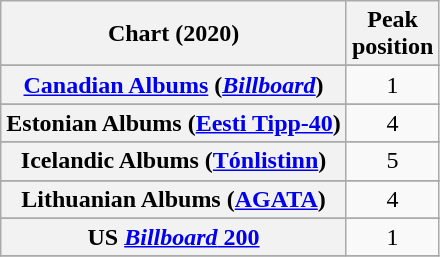<table class="wikitable sortable plainrowheaders" style="text-align:center">
<tr>
<th scope="col">Chart (2020)</th>
<th scope="col">Peak<br>position</th>
</tr>
<tr>
</tr>
<tr>
</tr>
<tr>
</tr>
<tr>
</tr>
<tr>
<th scope="row"><a href='#'>Canadian Albums</a> (<em><a href='#'>Billboard</a></em>)</th>
<td>1</td>
</tr>
<tr>
</tr>
<tr>
</tr>
<tr>
<th scope="row">Estonian Albums (<a href='#'>Eesti Tipp-40</a>)</th>
<td>4</td>
</tr>
<tr>
</tr>
<tr>
</tr>
<tr>
</tr>
<tr>
<th scope="row">Icelandic Albums (<a href='#'>Tónlistinn</a>)</th>
<td>5</td>
</tr>
<tr>
</tr>
<tr>
</tr>
<tr>
<th scope="row">Lithuanian Albums (<a href='#'>AGATA</a>)</th>
<td>4</td>
</tr>
<tr>
</tr>
<tr>
</tr>
<tr>
</tr>
<tr>
</tr>
<tr>
</tr>
<tr>
<th scope="row">US <a href='#'><em>Billboard</em> 200</a></th>
<td>1</td>
</tr>
<tr>
</tr>
</table>
